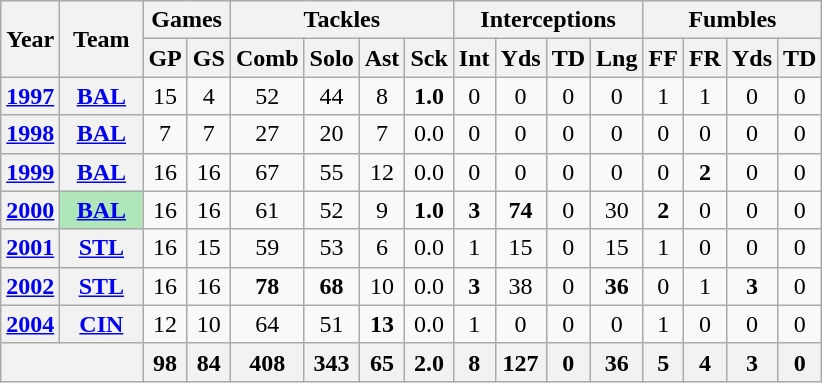<table class="wikitable" style="text-align:center">
<tr>
<th rowspan="2">Year</th>
<th rowspan="2">Team</th>
<th colspan="2">Games</th>
<th colspan="4">Tackles</th>
<th colspan="4">Interceptions</th>
<th colspan="4">Fumbles</th>
</tr>
<tr>
<th>GP</th>
<th>GS</th>
<th>Comb</th>
<th>Solo</th>
<th>Ast</th>
<th>Sck</th>
<th>Int</th>
<th>Yds</th>
<th>TD</th>
<th>Lng</th>
<th>FF</th>
<th>FR</th>
<th>Yds</th>
<th>TD</th>
</tr>
<tr>
<th><a href='#'>1997</a></th>
<th><a href='#'>BAL</a></th>
<td>15</td>
<td>4</td>
<td>52</td>
<td>44</td>
<td>8</td>
<td><strong>1.0</strong></td>
<td>0</td>
<td>0</td>
<td>0</td>
<td>0</td>
<td>1</td>
<td>1</td>
<td>0</td>
<td>0</td>
</tr>
<tr>
<th><a href='#'>1998</a></th>
<th><a href='#'>BAL</a></th>
<td>7</td>
<td>7</td>
<td>27</td>
<td>20</td>
<td>7</td>
<td>0.0</td>
<td>0</td>
<td>0</td>
<td>0</td>
<td>0</td>
<td>0</td>
<td>0</td>
<td>0</td>
<td>0</td>
</tr>
<tr>
<th><a href='#'>1999</a></th>
<th><a href='#'>BAL</a></th>
<td>16</td>
<td>16</td>
<td>67</td>
<td>55</td>
<td>12</td>
<td>0.0</td>
<td>0</td>
<td>0</td>
<td>0</td>
<td>0</td>
<td>0</td>
<td><strong>2</strong></td>
<td>0</td>
<td>0</td>
</tr>
<tr>
<th><a href='#'>2000</a></th>
<th style="background:#afe6ba; width:3em;"><a href='#'>BAL</a></th>
<td>16</td>
<td>16</td>
<td>61</td>
<td>52</td>
<td>9</td>
<td><strong>1.0</strong></td>
<td><strong>3</strong></td>
<td><strong>74</strong></td>
<td>0</td>
<td>30</td>
<td><strong>2</strong></td>
<td>0</td>
<td>0</td>
<td>0</td>
</tr>
<tr>
<th><a href='#'>2001</a></th>
<th><a href='#'>STL</a></th>
<td>16</td>
<td>15</td>
<td>59</td>
<td>53</td>
<td>6</td>
<td>0.0</td>
<td>1</td>
<td>15</td>
<td>0</td>
<td>15</td>
<td>1</td>
<td>0</td>
<td>0</td>
<td>0</td>
</tr>
<tr>
<th><a href='#'>2002</a></th>
<th><a href='#'>STL</a></th>
<td>16</td>
<td>16</td>
<td><strong>78</strong></td>
<td><strong>68</strong></td>
<td>10</td>
<td>0.0</td>
<td><strong>3</strong></td>
<td>38</td>
<td>0</td>
<td><strong>36</strong></td>
<td>0</td>
<td>1</td>
<td><strong>3</strong></td>
<td>0</td>
</tr>
<tr>
<th><a href='#'>2004</a></th>
<th><a href='#'>CIN</a></th>
<td>12</td>
<td>10</td>
<td>64</td>
<td>51</td>
<td><strong>13</strong></td>
<td>0.0</td>
<td>1</td>
<td>0</td>
<td>0</td>
<td>0</td>
<td>1</td>
<td>0</td>
<td>0</td>
<td>0</td>
</tr>
<tr>
<th colspan="2"></th>
<th>98</th>
<th>84</th>
<th>408</th>
<th>343</th>
<th>65</th>
<th>2.0</th>
<th>8</th>
<th>127</th>
<th>0</th>
<th>36</th>
<th>5</th>
<th>4</th>
<th>3</th>
<th>0</th>
</tr>
</table>
